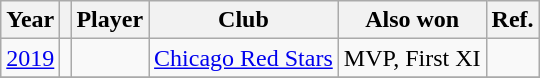<table class="sortable wikitable" style="text-align: center;">
<tr>
<th>Year</th>
<th></th>
<th>Player</th>
<th>Club</th>
<th class="unsortable">Also won</th>
<th class="unsortable" align=center>Ref.</th>
</tr>
<tr>
<td><a href='#'>2019</a></td>
<td></td>
<td align=left></td>
<td align=left><a href='#'>Chicago Red Stars</a></td>
<td>MVP, First XI</td>
<td></td>
</tr>
<tr>
</tr>
</table>
